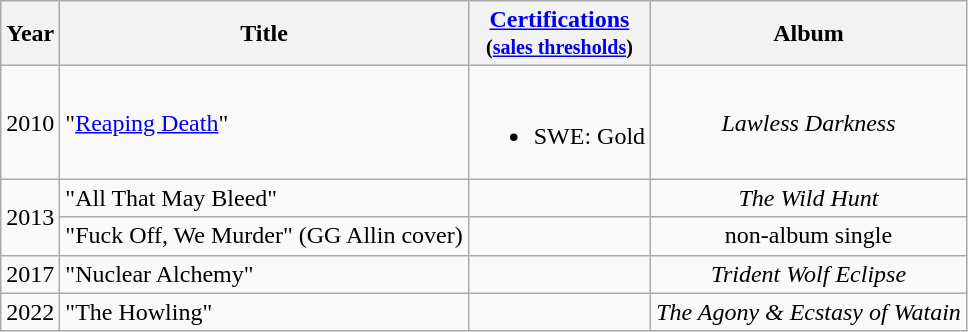<table class=wikitable style=text-align:center;>
<tr>
<th>Year</th>
<th>Title</th>
<th><a href='#'>Certifications</a><br><small>(<a href='#'>sales thresholds</a>)</small></th>
<th>Album</th>
</tr>
<tr>
<td>2010</td>
<td align=left>"<a href='#'>Reaping Death</a>"</td>
<td><br><ul><li>SWE: Gold</li></ul></td>
<td><em>Lawless Darkness</em></td>
</tr>
<tr>
<td rowspan=2>2013</td>
<td align=left>"All That May Bleed"</td>
<td></td>
<td><em>The Wild Hunt</em></td>
</tr>
<tr>
<td align=left>"Fuck Off, We Murder" (GG Allin cover)</td>
<td></td>
<td>non-album single</td>
</tr>
<tr>
<td>2017</td>
<td align=left>"Nuclear Alchemy"</td>
<td></td>
<td><em>Trident Wolf Eclipse</em></td>
</tr>
<tr>
<td>2022</td>
<td align=left>"The Howling"</td>
<td></td>
<td><em>The Agony & Ecstasy of Watain</em></td>
</tr>
</table>
